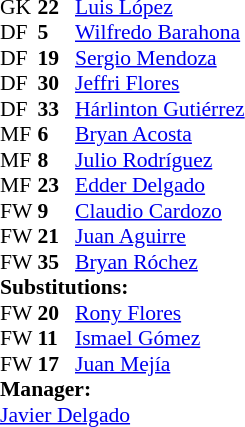<table style = "font-size: 90%" cellspacing = "0" cellpadding = "0">
<tr>
<td colspan = 4></td>
</tr>
<tr>
<th style="width:25px;"></th>
<th style="width:25px;"></th>
</tr>
<tr>
<td>GK</td>
<td><strong>22</strong></td>
<td> <a href='#'>Luis López</a></td>
</tr>
<tr>
<td>DF</td>
<td><strong>5</strong></td>
<td> <a href='#'>Wilfredo Barahona</a></td>
<td></td>
<td></td>
</tr>
<tr>
<td>DF</td>
<td><strong>19</strong></td>
<td> <a href='#'>Sergio Mendoza</a></td>
<td></td>
<td></td>
</tr>
<tr>
<td>DF</td>
<td><strong>30</strong></td>
<td> <a href='#'>Jeffri Flores</a></td>
<td></td>
<td></td>
</tr>
<tr>
<td>DF</td>
<td><strong>33</strong></td>
<td> <a href='#'>Hárlinton Gutiérrez</a></td>
</tr>
<tr>
<td>MF</td>
<td><strong>6</strong></td>
<td> <a href='#'>Bryan Acosta</a></td>
</tr>
<tr>
<td>MF</td>
<td><strong>8</strong></td>
<td> <a href='#'>Julio Rodríguez</a></td>
<td></td>
<td></td>
</tr>
<tr>
<td>MF</td>
<td><strong>23</strong></td>
<td> <a href='#'>Edder Delgado</a></td>
</tr>
<tr>
<td>FW</td>
<td><strong>9</strong></td>
<td> <a href='#'>Claudio Cardozo</a></td>
</tr>
<tr>
<td>FW</td>
<td><strong>21</strong></td>
<td> <a href='#'>Juan Aguirre</a></td>
<td></td>
<td></td>
</tr>
<tr>
<td>FW</td>
<td><strong>35</strong></td>
<td> <a href='#'>Bryan Róchez</a></td>
</tr>
<tr>
<td colspan = 3><strong>Substitutions:</strong></td>
</tr>
<tr>
<td>FW</td>
<td><strong>20</strong></td>
<td> <a href='#'>Rony Flores</a></td>
<td></td>
<td></td>
</tr>
<tr>
<td>FW</td>
<td><strong>11</strong></td>
<td> <a href='#'>Ismael Gómez</a></td>
<td></td>
<td></td>
</tr>
<tr>
<td>FW</td>
<td><strong>17</strong></td>
<td> <a href='#'>Juan Mejía</a></td>
<td></td>
<td></td>
</tr>
<tr>
<td colspan = 3><strong>Manager:</strong></td>
</tr>
<tr>
<td colspan = 3> <a href='#'>Javier Delgado</a></td>
</tr>
</table>
